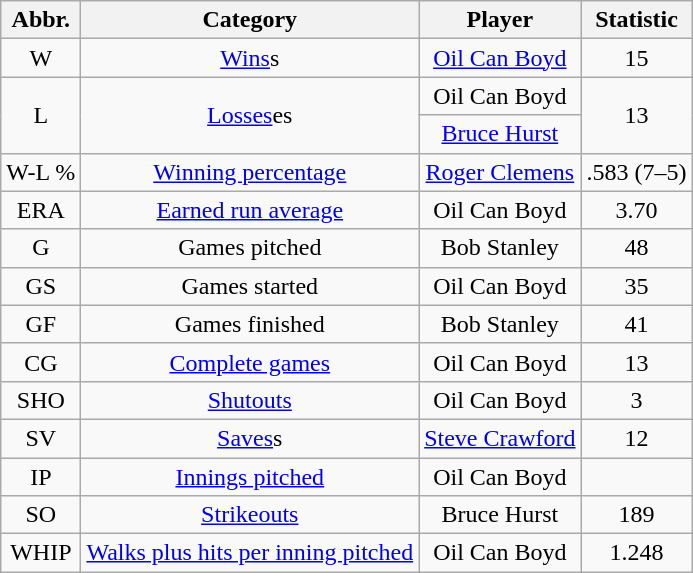<table class="wikitable sortable" style="text-align:center;">
<tr>
<th>Abbr.</th>
<th>Category</th>
<th>Player</th>
<th>Statistic</th>
</tr>
<tr>
<td>W</td>
<td><a href='#'>Wins</a>s</td>
<td><a href='#'>Oil Can Boyd</a></td>
<td>15</td>
</tr>
<tr>
<td rowspan=2>L</td>
<td rowspan=2><a href='#'>Losses</a>es</td>
<td>Oil Can Boyd</td>
<td rowspan=2>13</td>
</tr>
<tr>
<td><a href='#'>Bruce Hurst</a></td>
</tr>
<tr>
<td>W-L %</td>
<td><a href='#'>Winning percentage</a></td>
<td><a href='#'>Roger Clemens</a></td>
<td>.583 (7–5)</td>
</tr>
<tr>
<td>ERA</td>
<td><a href='#'>Earned run average</a></td>
<td>Oil Can Boyd</td>
<td>3.70</td>
</tr>
<tr>
<td>G</td>
<td>Games pitched</td>
<td>Bob Stanley</td>
<td>48</td>
</tr>
<tr>
<td>GS</td>
<td>Games started</td>
<td>Oil Can Boyd</td>
<td>35</td>
</tr>
<tr>
<td>GF</td>
<td>Games finished</td>
<td>Bob Stanley</td>
<td>41</td>
</tr>
<tr>
<td>CG</td>
<td><a href='#'>Complete games</a></td>
<td>Oil Can Boyd</td>
<td>13</td>
</tr>
<tr>
<td>SHO</td>
<td><a href='#'>Shutouts</a></td>
<td>Oil Can Boyd</td>
<td>3</td>
</tr>
<tr>
<td>SV</td>
<td><a href='#'>Saves</a>s</td>
<td><a href='#'>Steve Crawford</a></td>
<td>12</td>
</tr>
<tr>
<td>IP</td>
<td><a href='#'>Innings pitched</a></td>
<td>Oil Can Boyd</td>
<td></td>
</tr>
<tr>
<td>SO</td>
<td><a href='#'>Strikeouts</a></td>
<td>Bruce Hurst</td>
<td>189</td>
</tr>
<tr>
<td>WHIP</td>
<td><a href='#'>Walks plus hits per inning pitched</a></td>
<td>Oil Can Boyd</td>
<td>1.248</td>
</tr>
</table>
